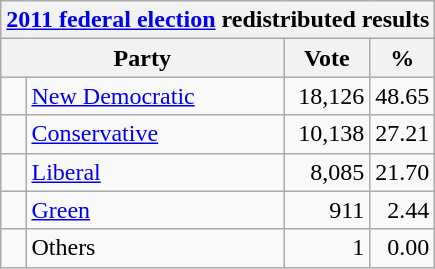<table class="wikitable">
<tr>
<th colspan="4"><a href='#'>2011 federal election</a> redistributed results</th>
</tr>
<tr>
<th bgcolor="#DDDDFF" width="130px" colspan="2">Party</th>
<th bgcolor="#DDDDFF" width="50px">Vote</th>
<th bgcolor="#DDDDFF" width="30px">%</th>
</tr>
<tr>
<td> </td>
<td><a href='#'>New Democratic</a></td>
<td align=right>18,126</td>
<td align=right>48.65</td>
</tr>
<tr>
<td> </td>
<td><a href='#'>Conservative</a></td>
<td align=right>10,138</td>
<td align=right>27.21</td>
</tr>
<tr>
<td> </td>
<td><a href='#'>Liberal</a></td>
<td align=right>8,085</td>
<td align=right>21.70</td>
</tr>
<tr>
<td> </td>
<td><a href='#'>Green</a></td>
<td align=right>911</td>
<td align=right>2.44</td>
</tr>
<tr>
<td> </td>
<td>Others</td>
<td align=right>1</td>
<td align=right>0.00</td>
</tr>
</table>
